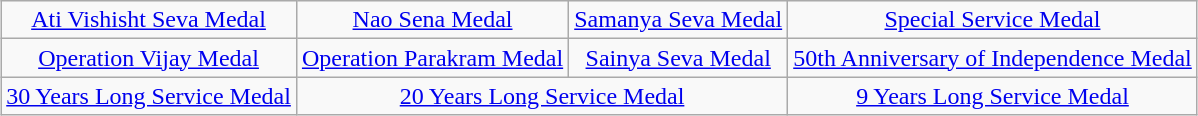<table class="wikitable" style="margin:1em auto; text-align:center;">
<tr>
<td><a href='#'>Ati Vishisht Seva Medal</a></td>
<td><a href='#'>Nao Sena Medal</a></td>
<td><a href='#'>Samanya Seva Medal</a></td>
<td><a href='#'>Special Service Medal</a></td>
</tr>
<tr>
<td><a href='#'>Operation Vijay Medal</a></td>
<td><a href='#'>Operation Parakram Medal</a></td>
<td><a href='#'>Sainya Seva Medal</a></td>
<td><a href='#'>50th Anniversary of Independence Medal</a></td>
</tr>
<tr>
<td><a href='#'>30 Years Long Service Medal</a></td>
<td colspan=2><a href='#'>20 Years Long Service Medal</a></td>
<td><a href='#'>9 Years Long Service Medal</a></td>
</tr>
</table>
